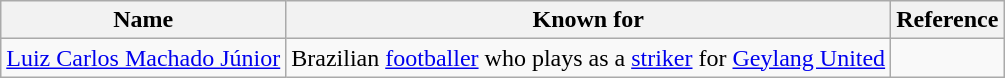<table class="wikitable">
<tr>
<th>Name</th>
<th>Known for</th>
<th>Reference</th>
</tr>
<tr>
<td><a href='#'>Luiz Carlos Machado Júnior</a></td>
<td>Brazilian <a href='#'>footballer</a> who plays as a <a href='#'>striker</a> for <a href='#'>Geylang United</a></td>
<td></td>
</tr>
</table>
